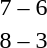<table style="text-align:center">
<tr>
<th width=200></th>
<th width=100></th>
<th width=200></th>
</tr>
<tr>
<td align=right><strong></strong></td>
<td>7 – 6</td>
<td align=left></td>
</tr>
<tr>
<td align=right><strong></strong></td>
<td>8 – 3</td>
<td align=left></td>
</tr>
</table>
